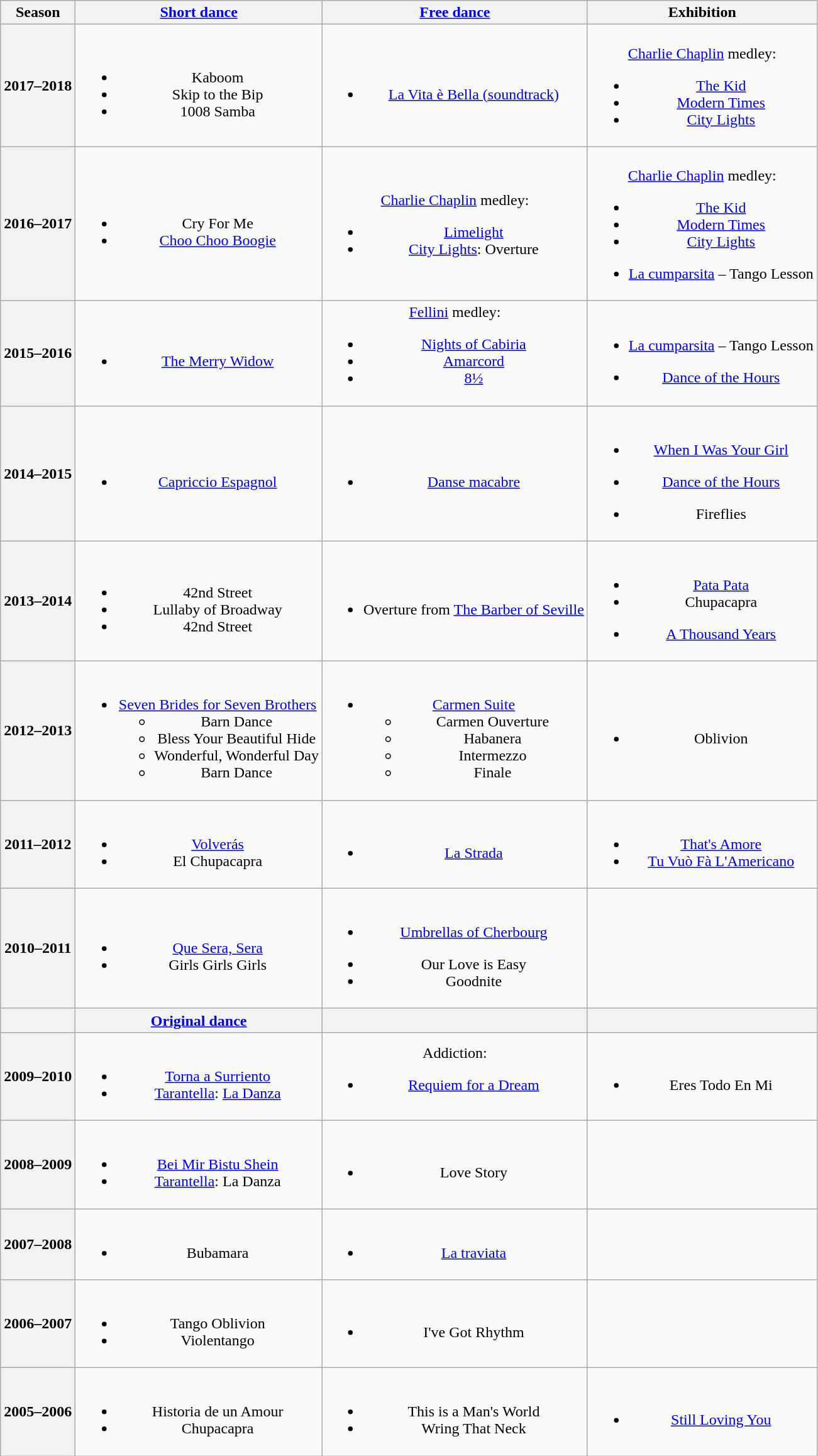<table class="wikitable" style="text-align:center">
<tr>
<th>Season</th>
<th><a href='#'>Short dance</a></th>
<th><a href='#'>Free dance</a></th>
<th>Exhibition</th>
</tr>
<tr>
<th>2017–2018 <br> </th>
<td><br><ul><li> Kaboom <br> </li><li> Skip to the Bip <br> </li><li> 1008 Samba</li></ul></td>
<td><br><ul><li><a href='#'>La Vita è Bella (soundtrack)</a> <br> </li></ul></td>
<td><br><a href='#'>Charlie Chaplin</a> medley:<ul><li><a href='#'>The Kid</a></li><li><a href='#'>Modern Times</a></li><li><a href='#'>City Lights</a></li></ul></td>
</tr>
<tr>
<th>2016–2017 <br> </th>
<td><br><ul><li> Cry For Me</li><li> <a href='#'>Choo Choo Boogie</a></li></ul></td>
<td><br><a href='#'>Charlie Chaplin</a> medley:<ul><li><a href='#'>Limelight</a></li><li><a href='#'>City Lights</a>: Overture</li></ul></td>
<td><br>
<a href='#'>Charlie Chaplin</a> medley:<ul><li><a href='#'>The Kid</a></li><li><a href='#'>Modern Times</a></li><li><a href='#'>City Lights</a></li></ul><ul><li><a href='#'>La cumparsita</a> – Tango Lesson</li></ul></td>
</tr>
<tr>
<th>2015–2016 <br> </th>
<td><br><ul><li> <a href='#'>The Merry Widow</a> <br></li></ul></td>
<td><a href='#'>Fellini</a> medley:<br><ul><li><a href='#'>Nights of Cabiria</a></li><li><a href='#'>Amarcord</a></li><li><a href='#'>8½</a> <br></li></ul></td>
<td><br><ul><li><a href='#'>La cumparsita</a> – Tango Lesson</li></ul><ul><li><a href='#'>Dance of the Hours</a> <br></li></ul></td>
</tr>
<tr>
<th>2014–2015 <br> </th>
<td><br><ul><li> <a href='#'>Capriccio Espagnol</a> <br></li></ul></td>
<td><br><ul><li><a href='#'>Danse macabre</a> <br></li></ul></td>
<td><br><ul><li><a href='#'>When I Was Your Girl</a> <br></li></ul><ul><li><a href='#'>Dance of the Hours</a> <br></li></ul><ul><li>Fireflies <br></li></ul></td>
</tr>
<tr>
<th>2013–2014 <br> </th>
<td><br><ul><li> 42nd Street</li><li> Lullaby of Broadway</li><li> 42nd Street</li></ul></td>
<td><br><ul><li>Overture from <a href='#'>The Barber of Seville</a> <br></li></ul></td>
<td><br><ul><li><a href='#'>Pata Pata</a> <br></li><li>Chupacapra</li></ul><ul><li><a href='#'>A Thousand Years</a> <br></li></ul></td>
</tr>
<tr>
<th>2012–2013 <br> </th>
<td><br><ul><li><a href='#'>Seven Brides for Seven Brothers</a> <br><ul><li> Barn Dance</li><li> Bless Your Beautiful Hide</li><li> Wonderful, Wonderful Day</li><li> Barn Dance <br></li></ul></li></ul></td>
<td><br><ul><li><a href='#'>Carmen Suite</a> <br><ul><li>Carmen Ouverture</li><li>Habanera</li><li>Intermezzo</li><li>Finale <br></li></ul></li></ul></td>
<td><br><ul><li>Oblivion <br></li></ul></td>
</tr>
<tr>
<th>2011–2012 <br> </th>
<td><br><ul><li> <a href='#'>Volverás</a> <br></li><li> El Chupacapra</li></ul></td>
<td><br><ul><li><a href='#'>La Strada</a> <br></li></ul></td>
<td><br><ul><li><a href='#'>That's Amore</a> <br></li><li><a href='#'>Tu Vuò Fà L'Americano</a> <br></li></ul></td>
</tr>
<tr>
<th>2010–2011 <br> </th>
<td><br><ul><li> <a href='#'>Que Sera, Sera</a> <br></li><li> Girls Girls Girls <br></li></ul></td>
<td><br><ul><li><a href='#'>Umbrellas of Cherbourg</a> <br> </li></ul><ul><li>Our Love is Easy</li><li>Goodnite <br></li></ul></td>
<td></td>
</tr>
<tr>
<th></th>
<th><a href='#'>Original dance</a></th>
<th></th>
<th></th>
</tr>
<tr>
<th>2009–2010 <br> </th>
<td><br><ul><li><a href='#'>Torna a Surriento</a> <br> </li><li><a href='#'>Tarantella</a>: <a href='#'>La Danza</a> <br></li></ul></td>
<td>Addiction:<br><ul><li><a href='#'>Requiem for a Dream</a> <br></li></ul></td>
<td><br><ul><li>Eres Todo En Mi</li></ul></td>
</tr>
<tr>
<th>2008–2009 <br> </th>
<td><br><ul><li><a href='#'>Bei Mir Bistu Shein</a> <br></li><li><a href='#'>Tarantella</a>: La Danza <br></li></ul></td>
<td><br><ul><li>Love Story <br></li></ul></td>
<td></td>
</tr>
<tr>
<th>2007–2008 <br> </th>
<td><br><ul><li>Bubamara <br> </li></ul></td>
<td><br><ul><li><a href='#'>La traviata</a> <br></li></ul></td>
<td></td>
</tr>
<tr>
<th>2006–2007 <br> </th>
<td><br><ul><li>Tango Oblivion</li><li>Violentango</li></ul></td>
<td><br><ul><li>I've Got Rhythm <br></li></ul></td>
<td></td>
</tr>
<tr>
<th>2005–2006 <br> </th>
<td><br><ul><li>Historia de un Amour</li><li>Chupacapra</li></ul></td>
<td><br><ul><li>This is a Man's World <br></li><li>Wring That Neck <br></li></ul></td>
<td><br><ul><li><a href='#'>Still Loving You</a> <br></li></ul></td>
</tr>
</table>
